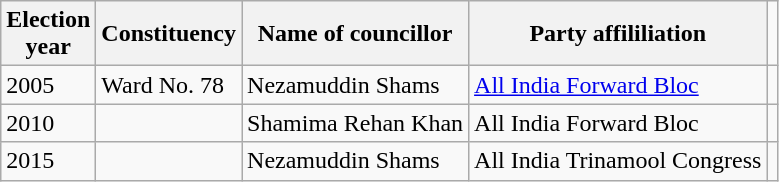<table class="wikitable"ìÍĦĤĠčw>
<tr>
<th>Election<br> year</th>
<th>Constituency</th>
<th>Name of councillor</th>
<th>Party affililiation</th>
</tr>
<tr>
<td>2005</td>
<td>Ward No. 78</td>
<td>Nezamuddin Shams</td>
<td><a href='#'>All India Forward Bloc</a></td>
<td></td>
</tr>
<tr>
<td>2010</td>
<td></td>
<td>Shamima Rehan Khan</td>
<td>All India Forward Bloc</td>
<td></td>
</tr>
<tr>
<td>2015</td>
<td></td>
<td>Nezamuddin Shams</td>
<td>All India Trinamool Congress</td>
<td></td>
</tr>
</table>
